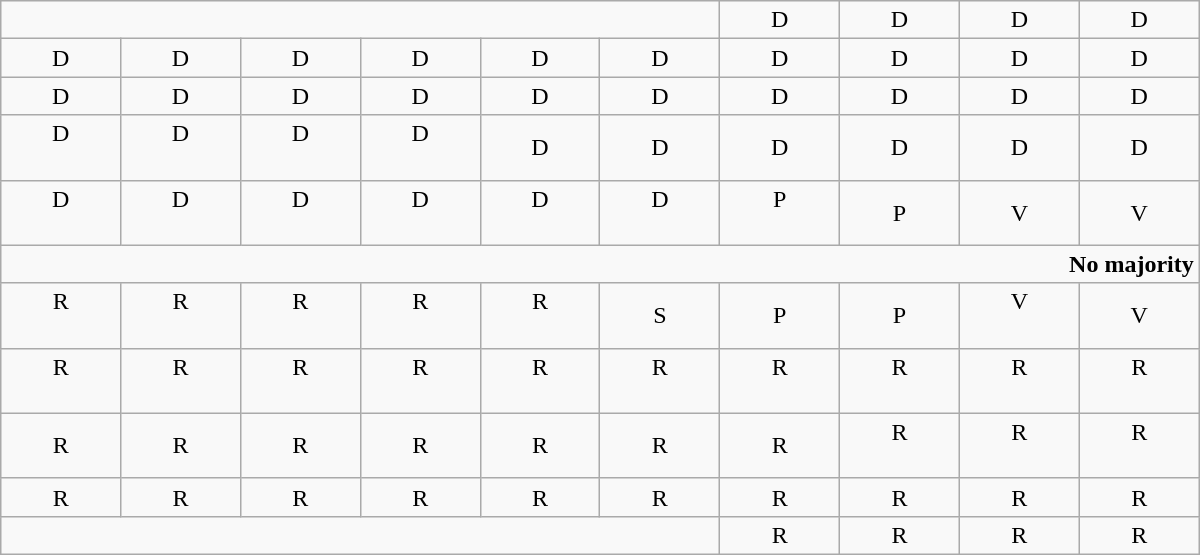<table class="wikitable" style="text-align:center" width=800px>
<tr>
<td colspan=6></td>
<td>D</td>
<td>D</td>
<td>D</td>
<td>D</td>
</tr>
<tr>
<td width=50px >D</td>
<td width=50px >D</td>
<td width=50px >D</td>
<td width=50px >D</td>
<td width=50px >D</td>
<td width=50px >D</td>
<td width=50px >D</td>
<td width=50px >D</td>
<td width=50px >D</td>
<td width=50px >D</td>
</tr>
<tr>
<td>D</td>
<td>D</td>
<td>D</td>
<td>D</td>
<td>D</td>
<td>D</td>
<td>D</td>
<td>D</td>
<td>D</td>
<td>D</td>
</tr>
<tr>
<td>D<br><br></td>
<td>D<br><br></td>
<td>D<br><br></td>
<td>D<br><br></td>
<td>D</td>
<td>D</td>
<td>D</td>
<td>D</td>
<td>D</td>
<td>D</td>
</tr>
<tr>
<td>D<br><br></td>
<td>D<br><br></td>
<td>D<br><br></td>
<td>D<br><br></td>
<td>D<br><br></td>
<td>D<br><br></td>
<td>P<br><br></td>
<td>P</td>
<td>V</td>
<td>V</td>
</tr>
<tr>
<td colspan=10 align=right><strong>No majority</strong></td>
</tr>
<tr>
<td>R<br><br></td>
<td>R<br><br></td>
<td>R<br><br></td>
<td>R<br><br></td>
<td>R<br><br></td>
<td>S</td>
<td>P</td>
<td>P</td>
<td>V<br><br></td>
<td>V</td>
</tr>
<tr>
<td>R<br><br></td>
<td>R<br><br></td>
<td>R<br><br></td>
<td>R<br><br></td>
<td>R<br><br></td>
<td>R<br><br></td>
<td>R<br><br></td>
<td>R<br><br></td>
<td>R<br><br></td>
<td>R<br><br></td>
</tr>
<tr>
<td>R</td>
<td>R</td>
<td>R</td>
<td>R</td>
<td>R</td>
<td>R</td>
<td>R</td>
<td>R<br><br></td>
<td>R<br><br></td>
<td>R<br><br></td>
</tr>
<tr>
<td>R</td>
<td>R</td>
<td>R</td>
<td>R</td>
<td>R</td>
<td>R</td>
<td>R</td>
<td>R</td>
<td>R</td>
<td>R</td>
</tr>
<tr>
<td colspan=6></td>
<td>R</td>
<td>R</td>
<td>R</td>
<td>R</td>
</tr>
</table>
